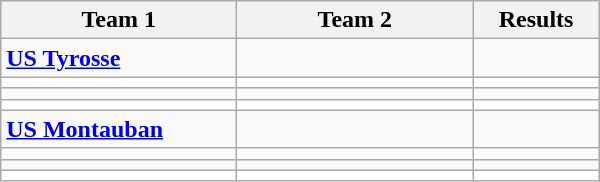<table class="wikitable" width=400>
<tr>
<th>Team 1</th>
<th>Team 2</th>
<th>Results</th>
</tr>
<tr>
<td width=150><strong><a href='#'>US Tyrosse</a></strong></td>
<td width=150></td>
<td align="center"></td>
</tr>
<tr bgcolor="white">
<td></td>
<td></td>
<td align="center"></td>
</tr>
<tr>
<td></td>
<td></td>
<td align="center"></td>
</tr>
<tr bgcolor="white">
<td></td>
<td></td>
<td align="center"></td>
</tr>
<tr>
<td><strong> <a href='#'>US Montauban</a></strong></td>
<td></td>
<td align="center"></td>
</tr>
<tr bgcolor="white">
<td></td>
<td></td>
<td align="center"></td>
</tr>
<tr>
<td></td>
<td></td>
<td align="center"></td>
</tr>
<tr bgcolor="white">
<td></td>
<td></td>
<td align="center"></td>
</tr>
</table>
